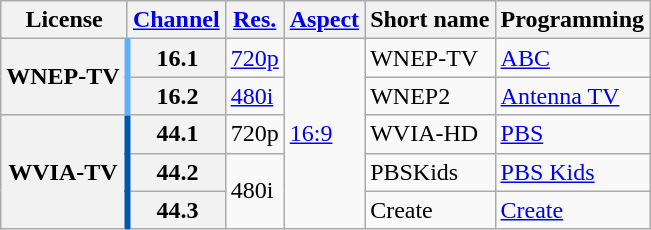<table class="wikitable">
<tr>
<th scope = "col">License</th>
<th scope = "col"><a href='#'>Channel</a></th>
<th scope = "col"><a href='#'>Res.</a></th>
<th scope = "col"><a href='#'>Aspect</a></th>
<th scope = "col">Short name</th>
<th scope = "col">Programming</th>
</tr>
<tr>
<th rowspan = "2" scope = "row" style="border-right: 4px solid #60B0FF;">WNEP-TV</th>
<th scope = "row">16.1</th>
<td><a href='#'>720p</a></td>
<td rowspan=5><a href='#'>16:9</a></td>
<td>WNEP-TV</td>
<td><a href='#'>ABC</a></td>
</tr>
<tr>
<th scope = "row">16.2</th>
<td><a href='#'>480i</a></td>
<td>WNEP2</td>
<td><a href='#'>Antenna TV</a></td>
</tr>
<tr>
<th rowspan = "3" scope = "row" style="border-right: 4px solid #0057AF;">WVIA-TV</th>
<th scope = "row">44.1</th>
<td>720p</td>
<td>WVIA-HD</td>
<td><a href='#'>PBS</a></td>
</tr>
<tr>
<th scope = "row">44.2</th>
<td rowspan="2">480i</td>
<td>PBSKids</td>
<td><a href='#'>PBS Kids</a></td>
</tr>
<tr>
<th scope = "row">44.3</th>
<td>Create</td>
<td><a href='#'>Create</a></td>
</tr>
</table>
